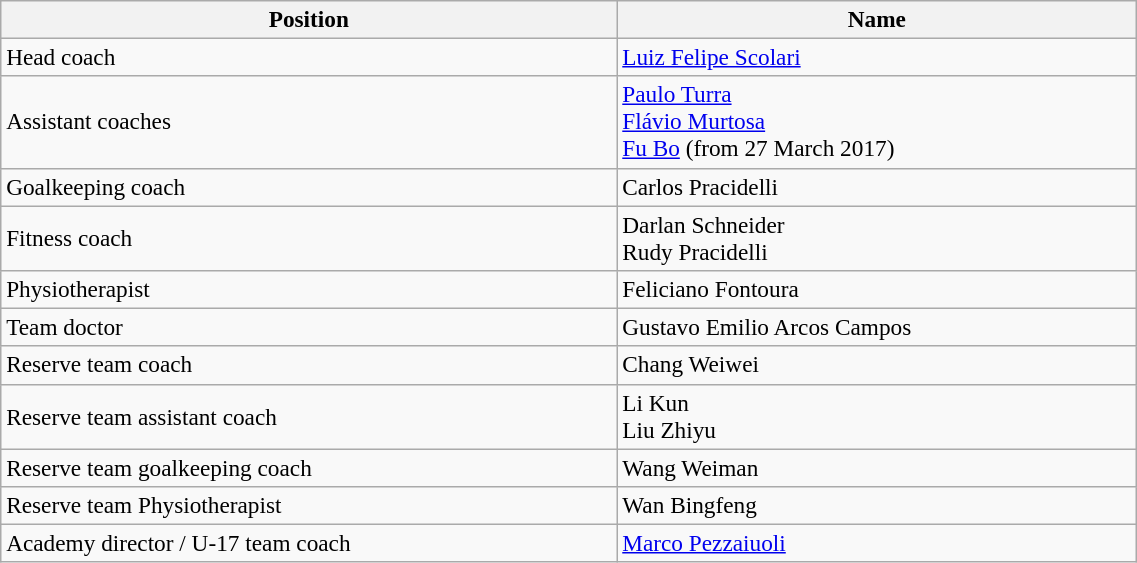<table class="wikitable" style="text-align: left; font-size:97%" width=60%>
<tr>
<th>Position</th>
<th>Name</th>
</tr>
<tr>
<td>Head coach</td>
<td> <a href='#'>Luiz Felipe Scolari</a></td>
</tr>
<tr>
<td>Assistant coaches</td>
<td> <a href='#'>Paulo Turra</a><br> <a href='#'>Flávio Murtosa</a><br> <a href='#'>Fu Bo</a> (from 27 March 2017)</td>
</tr>
<tr>
<td>Goalkeeping coach</td>
<td> Carlos Pracidelli</td>
</tr>
<tr>
<td>Fitness coach</td>
<td> Darlan Schneider<br> Rudy Pracidelli</td>
</tr>
<tr>
<td>Physiotherapist</td>
<td> Feliciano Fontoura</td>
</tr>
<tr>
<td>Team doctor</td>
<td> Gustavo Emilio Arcos Campos</td>
</tr>
<tr>
<td>Reserve team coach</td>
<td> Chang Weiwei</td>
</tr>
<tr>
<td>Reserve team assistant coach</td>
<td> Li Kun<br> Liu Zhiyu</td>
</tr>
<tr>
<td>Reserve team goalkeeping coach</td>
<td> Wang Weiman</td>
</tr>
<tr>
<td>Reserve team Physiotherapist</td>
<td> Wan Bingfeng</td>
</tr>
<tr>
<td>Academy director / U-17 team coach</td>
<td> <a href='#'>Marco Pezzaiuoli</a></td>
</tr>
</table>
